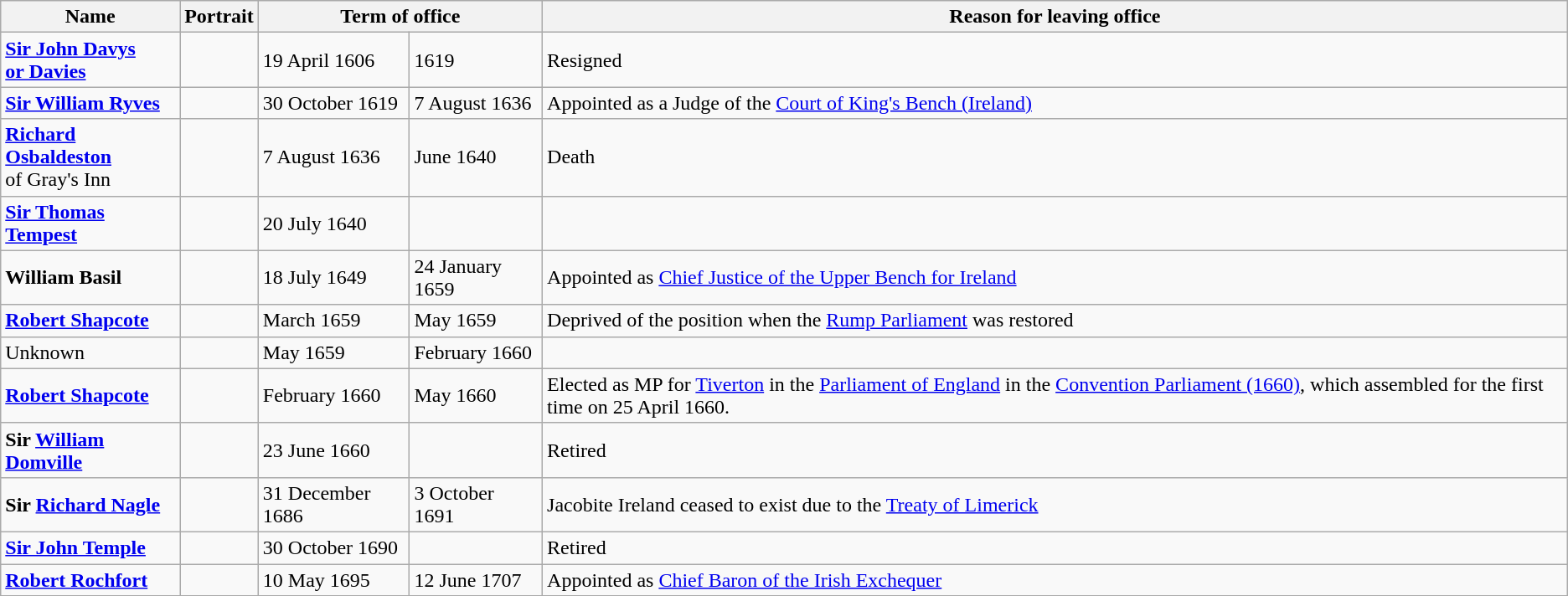<table class="wikitable">
<tr>
<th>Name</th>
<th>Portrait</th>
<th colspan=2>Term of office</th>
<th>Reason for leaving office</th>
</tr>
<tr>
<td><strong><a href='#'>Sir John Davys <br>or Davies</a></strong><br></td>
<td></td>
<td>19 April 1606</td>
<td>1619</td>
<td>Resigned</td>
</tr>
<tr>
<td><strong><a href='#'>Sir William Ryves</a></strong></td>
<td></td>
<td>30 October 1619</td>
<td>7 August 1636<br></td>
<td>Appointed as a Judge of the <a href='#'>Court of King's Bench (Ireland)</a></td>
</tr>
<tr>
<td><strong><a href='#'>Richard Osbaldeston</a></strong> <br>of Gray's Inn</td>
<td></td>
<td>7 August 1636</td>
<td>June 1640</td>
<td>Death</td>
</tr>
<tr>
<td><strong><a href='#'>Sir Thomas Tempest</a></strong></td>
<td></td>
<td>20 July 1640</td>
<td></td>
<td></td>
</tr>
<tr>
<td><strong>William Basil</strong></td>
<td></td>
<td>18 July 1649</td>
<td>24 January 1659</td>
<td>Appointed as <a href='#'>Chief Justice of the Upper Bench for Ireland</a></td>
</tr>
<tr>
<td><strong><a href='#'>Robert Shapcote</a></strong></td>
<td></td>
<td>March 1659</td>
<td>May 1659</td>
<td>Deprived of the position when the <a href='#'>Rump Parliament</a> was restored</td>
</tr>
<tr>
<td>Unknown</td>
<td></td>
<td>May 1659</td>
<td>February 1660</td>
<td></td>
</tr>
<tr>
<td><strong><a href='#'>Robert Shapcote</a></strong></td>
<td></td>
<td>February 1660</td>
<td>May 1660</td>
<td>Elected as MP for <a href='#'>Tiverton</a> in the <a href='#'>Parliament of England</a> in the <a href='#'>Convention Parliament (1660)</a>, which assembled for the first time on 25 April 1660.</td>
</tr>
<tr>
<td><strong>Sir <a href='#'>William Domville</a></strong><br></td>
<td></td>
<td>23 June 1660</td>
<td></td>
<td>Retired</td>
</tr>
<tr>
<td><strong>Sir <a href='#'>Richard Nagle</a></strong><br></td>
<td></td>
<td>31 December 1686</td>
<td>3 October 1691</td>
<td>Jacobite Ireland ceased to exist due to the <a href='#'>Treaty of Limerick</a></td>
</tr>
<tr>
<td><strong><a href='#'>Sir John Temple</a></strong></td>
<td></td>
<td>30 October 1690</td>
<td></td>
<td>Retired</td>
</tr>
<tr>
<td><strong><a href='#'>Robert Rochfort</a></strong><br></td>
<td></td>
<td>10 May 1695</td>
<td>12 June 1707<br></td>
<td>Appointed as <a href='#'>Chief Baron of the Irish Exchequer</a></td>
</tr>
<tr>
</tr>
</table>
